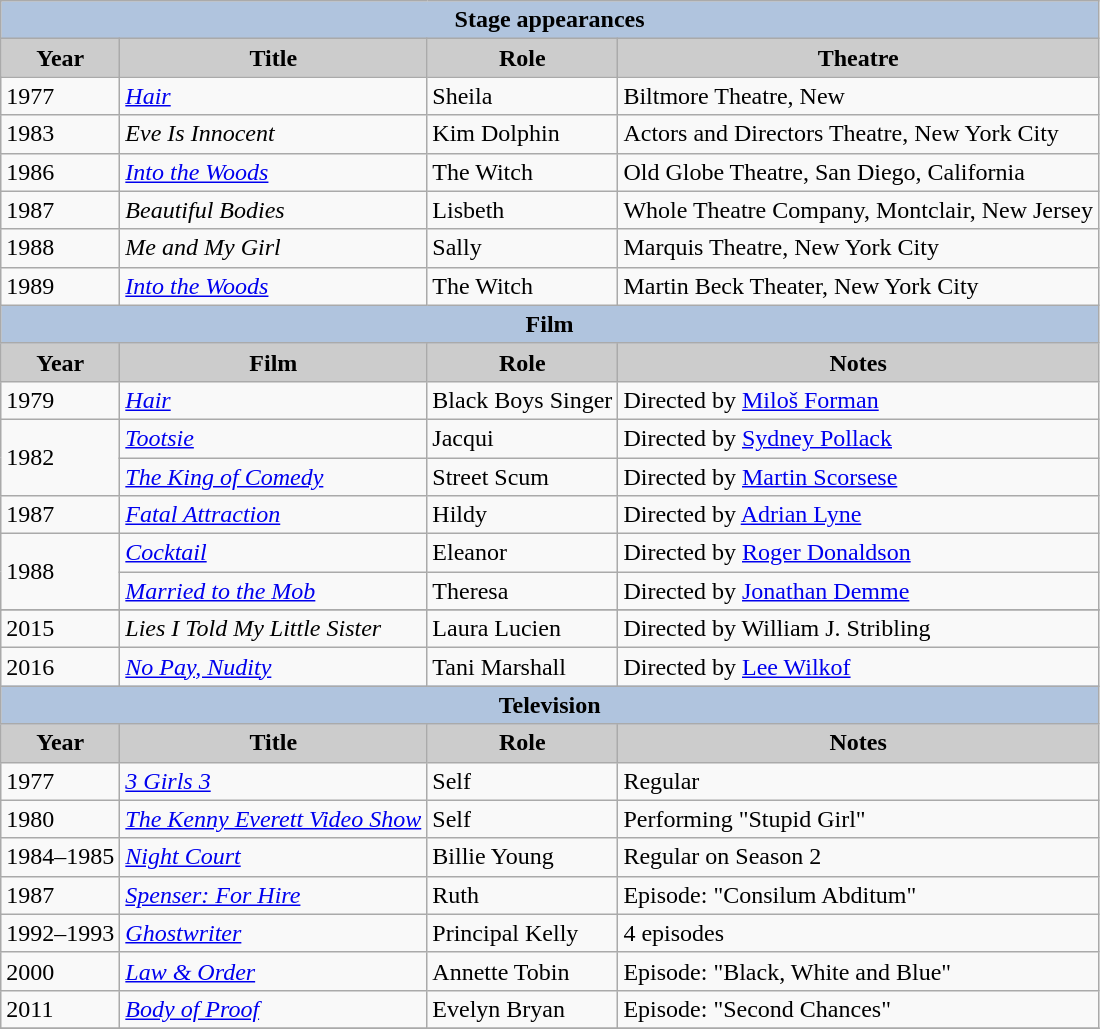<table class="wikitable" style="background: #F9F9F9;">
<tr align="center">
<th colspan=4 style="background:#B0C4DE;">Stage appearances</th>
</tr>
<tr align="center">
<th style="background: #CCCCCC;">Year</th>
<th style="background: #CCCCCC;">Title</th>
<th style="background: #CCCCCC;">Role</th>
<th style="background: #CCCCCC;">Theatre</th>
</tr>
<tr>
<td>1977</td>
<td><em><a href='#'>Hair</a></em></td>
<td>Sheila</td>
<td>Biltmore Theatre, New</td>
</tr>
<tr>
<td>1983</td>
<td><em>Eve Is Innocent</em></td>
<td>Kim Dolphin</td>
<td>Actors and Directors Theatre, New York City</td>
</tr>
<tr>
<td>1986</td>
<td><em><a href='#'>Into the Woods</a></em></td>
<td>The Witch</td>
<td>Old Globe Theatre, San Diego, California</td>
</tr>
<tr>
<td>1987</td>
<td><em>Beautiful Bodies</em></td>
<td>Lisbeth</td>
<td>Whole Theatre Company, Montclair, New Jersey</td>
</tr>
<tr>
<td>1988</td>
<td><em>Me and My Girl</em></td>
<td>Sally</td>
<td>Marquis Theatre, New York City</td>
</tr>
<tr>
<td>1989</td>
<td><em><a href='#'>Into the Woods</a></em></td>
<td>The Witch</td>
<td>Martin Beck Theater, New York City</td>
</tr>
<tr align="center">
<th colspan=4 style="background: #B0C4DE">Film</th>
</tr>
<tr align="center">
<th style="background: #CCCCCC">Year</th>
<th style="background: #CCCCCC">Film</th>
<th style="background: #CCCCCC">Role</th>
<th style="background: #CCCCCC">Notes</th>
</tr>
<tr>
<td>1979</td>
<td><em><a href='#'>Hair</a></em></td>
<td>Black Boys Singer</td>
<td>Directed by <a href='#'>Miloš Forman</a></td>
</tr>
<tr 1982 film "My Favorite Year">
<td rowspan=2>1982</td>
<td><em><a href='#'>Tootsie</a></em></td>
<td>Jacqui</td>
<td>Directed by <a href='#'>Sydney Pollack</a></td>
</tr>
<tr>
<td><em><a href='#'>The King of Comedy</a></em></td>
<td>Street Scum</td>
<td>Directed by <a href='#'>Martin Scorsese</a></td>
</tr>
<tr>
<td>1987</td>
<td><em><a href='#'>Fatal Attraction</a></em></td>
<td>Hildy</td>
<td>Directed by <a href='#'>Adrian Lyne</a></td>
</tr>
<tr>
<td rowspan=2>1988</td>
<td><em><a href='#'>Cocktail</a></em></td>
<td>Eleanor</td>
<td>Directed by <a href='#'>Roger Donaldson</a></td>
</tr>
<tr>
<td><em><a href='#'>Married to the Mob</a></em></td>
<td>Theresa</td>
<td>Directed by <a href='#'>Jonathan Demme</a></td>
</tr>
<tr>
</tr>
<tr>
<td>2015</td>
<td><em>Lies I Told My Little Sister</em></td>
<td>Laura Lucien</td>
<td>Directed by William J. Stribling</td>
</tr>
<tr>
<td>2016</td>
<td><em><a href='#'>No Pay, Nudity</a></em></td>
<td>Tani Marshall</td>
<td>Directed by <a href='#'>Lee Wilkof</a></td>
</tr>
<tr align="center">
<th colspan=4 style="background: #B0C4DE">Television</th>
</tr>
<tr align="center">
<th style="background: #CCCCCC">Year</th>
<th style="background: #CCCCCC">Title</th>
<th style="background: #CCCCCC">Role</th>
<th style="background: #CCCCCC">Notes</th>
</tr>
<tr>
<td>1977</td>
<td><em><a href='#'>3 Girls 3</a></em></td>
<td>Self</td>
<td>Regular</td>
</tr>
<tr>
<td>1980</td>
<td><em><a href='#'>The Kenny Everett Video Show</a></em></td>
<td>Self</td>
<td>Performing "Stupid Girl"</td>
</tr>
<tr>
<td>1984–1985</td>
<td><em><a href='#'>Night Court</a></em></td>
<td>Billie Young</td>
<td>Regular on Season 2</td>
</tr>
<tr>
<td>1987</td>
<td><em><a href='#'>Spenser: For Hire</a></em></td>
<td>Ruth</td>
<td>Episode: "Consilum Abditum"</td>
</tr>
<tr>
<td>1992–1993</td>
<td><em><a href='#'>Ghostwriter</a></em></td>
<td>Principal Kelly</td>
<td>4 episodes</td>
</tr>
<tr>
<td>2000</td>
<td><em><a href='#'>Law & Order</a></em></td>
<td>Annette Tobin</td>
<td>Episode: "Black, White and Blue"</td>
</tr>
<tr>
<td>2011</td>
<td><em><a href='#'>Body of Proof</a></em></td>
<td>Evelyn Bryan</td>
<td>Episode: "Second Chances"</td>
</tr>
<tr>
</tr>
</table>
